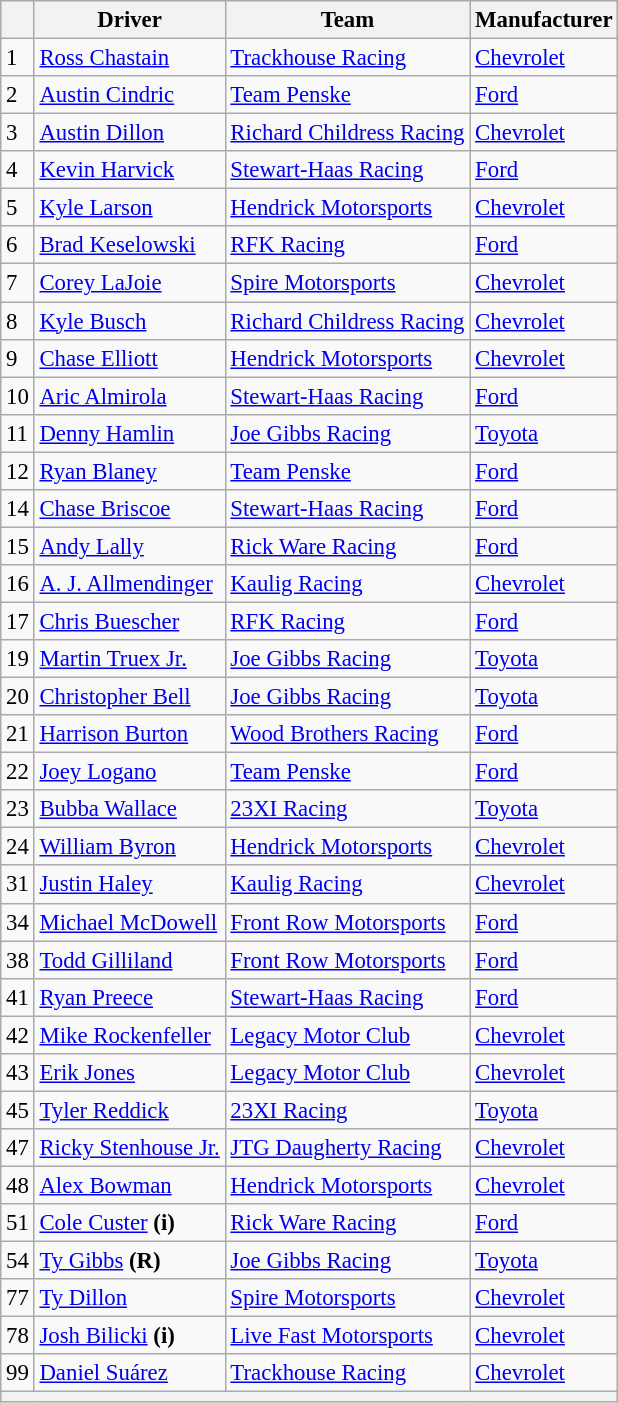<table class="wikitable" style="font-size:95%">
<tr>
<th></th>
<th>Driver</th>
<th>Team</th>
<th>Manufacturer</th>
</tr>
<tr>
<td>1</td>
<td><a href='#'>Ross Chastain</a></td>
<td><a href='#'>Trackhouse Racing</a></td>
<td><a href='#'>Chevrolet</a></td>
</tr>
<tr>
<td>2</td>
<td><a href='#'>Austin Cindric</a></td>
<td><a href='#'>Team Penske</a></td>
<td><a href='#'>Ford</a></td>
</tr>
<tr>
<td>3</td>
<td><a href='#'>Austin Dillon</a></td>
<td><a href='#'>Richard Childress Racing</a></td>
<td><a href='#'>Chevrolet</a></td>
</tr>
<tr>
<td>4</td>
<td><a href='#'>Kevin Harvick</a></td>
<td><a href='#'>Stewart-Haas Racing</a></td>
<td><a href='#'>Ford</a></td>
</tr>
<tr>
<td>5</td>
<td><a href='#'>Kyle Larson</a></td>
<td><a href='#'>Hendrick Motorsports</a></td>
<td><a href='#'>Chevrolet</a></td>
</tr>
<tr>
<td>6</td>
<td><a href='#'>Brad Keselowski</a></td>
<td><a href='#'>RFK Racing</a></td>
<td><a href='#'>Ford</a></td>
</tr>
<tr>
<td>7</td>
<td><a href='#'>Corey LaJoie</a></td>
<td><a href='#'>Spire Motorsports</a></td>
<td><a href='#'>Chevrolet</a></td>
</tr>
<tr>
<td>8</td>
<td><a href='#'>Kyle Busch</a></td>
<td><a href='#'>Richard Childress Racing</a></td>
<td><a href='#'>Chevrolet</a></td>
</tr>
<tr>
<td>9</td>
<td><a href='#'>Chase Elliott</a></td>
<td><a href='#'>Hendrick Motorsports</a></td>
<td><a href='#'>Chevrolet</a></td>
</tr>
<tr>
<td>10</td>
<td><a href='#'>Aric Almirola</a></td>
<td><a href='#'>Stewart-Haas Racing</a></td>
<td><a href='#'>Ford</a></td>
</tr>
<tr>
<td>11</td>
<td><a href='#'>Denny Hamlin</a></td>
<td><a href='#'>Joe Gibbs Racing</a></td>
<td><a href='#'>Toyota</a></td>
</tr>
<tr>
<td>12</td>
<td><a href='#'>Ryan Blaney</a></td>
<td><a href='#'>Team Penske</a></td>
<td><a href='#'>Ford</a></td>
</tr>
<tr>
<td>14</td>
<td><a href='#'>Chase Briscoe</a></td>
<td><a href='#'>Stewart-Haas Racing</a></td>
<td><a href='#'>Ford</a></td>
</tr>
<tr>
<td>15</td>
<td><a href='#'>Andy Lally</a></td>
<td><a href='#'>Rick Ware Racing</a></td>
<td><a href='#'>Ford</a></td>
</tr>
<tr>
<td>16</td>
<td><a href='#'>A. J. Allmendinger</a></td>
<td><a href='#'>Kaulig Racing</a></td>
<td><a href='#'>Chevrolet</a></td>
</tr>
<tr>
<td>17</td>
<td><a href='#'>Chris Buescher</a></td>
<td><a href='#'>RFK Racing</a></td>
<td><a href='#'>Ford</a></td>
</tr>
<tr>
<td>19</td>
<td><a href='#'>Martin Truex Jr.</a></td>
<td><a href='#'>Joe Gibbs Racing</a></td>
<td><a href='#'>Toyota</a></td>
</tr>
<tr>
<td>20</td>
<td><a href='#'>Christopher Bell</a></td>
<td><a href='#'>Joe Gibbs Racing</a></td>
<td><a href='#'>Toyota</a></td>
</tr>
<tr>
<td>21</td>
<td><a href='#'>Harrison Burton</a></td>
<td><a href='#'>Wood Brothers Racing</a></td>
<td><a href='#'>Ford</a></td>
</tr>
<tr>
<td>22</td>
<td><a href='#'>Joey Logano</a></td>
<td><a href='#'>Team Penske</a></td>
<td><a href='#'>Ford</a></td>
</tr>
<tr>
<td>23</td>
<td><a href='#'>Bubba Wallace</a></td>
<td><a href='#'>23XI Racing</a></td>
<td><a href='#'>Toyota</a></td>
</tr>
<tr>
<td>24</td>
<td><a href='#'>William Byron</a></td>
<td><a href='#'>Hendrick Motorsports</a></td>
<td><a href='#'>Chevrolet</a></td>
</tr>
<tr>
<td>31</td>
<td><a href='#'>Justin Haley</a></td>
<td><a href='#'>Kaulig Racing</a></td>
<td><a href='#'>Chevrolet</a></td>
</tr>
<tr>
<td>34</td>
<td><a href='#'>Michael McDowell</a></td>
<td><a href='#'>Front Row Motorsports</a></td>
<td><a href='#'>Ford</a></td>
</tr>
<tr>
<td>38</td>
<td><a href='#'>Todd Gilliland</a></td>
<td><a href='#'>Front Row Motorsports</a></td>
<td><a href='#'>Ford</a></td>
</tr>
<tr>
<td>41</td>
<td><a href='#'>Ryan Preece</a></td>
<td><a href='#'>Stewart-Haas Racing</a></td>
<td><a href='#'>Ford</a></td>
</tr>
<tr>
<td>42</td>
<td><a href='#'>Mike Rockenfeller</a></td>
<td><a href='#'>Legacy Motor Club</a></td>
<td><a href='#'>Chevrolet</a></td>
</tr>
<tr>
<td>43</td>
<td><a href='#'>Erik Jones</a></td>
<td><a href='#'>Legacy Motor Club</a></td>
<td><a href='#'>Chevrolet</a></td>
</tr>
<tr>
<td>45</td>
<td><a href='#'>Tyler Reddick</a></td>
<td><a href='#'>23XI Racing</a></td>
<td><a href='#'>Toyota</a></td>
</tr>
<tr>
<td>47</td>
<td nowrap><a href='#'>Ricky Stenhouse Jr.</a></td>
<td><a href='#'>JTG Daugherty Racing</a></td>
<td><a href='#'>Chevrolet</a></td>
</tr>
<tr>
<td>48</td>
<td><a href='#'>Alex Bowman</a></td>
<td><a href='#'>Hendrick Motorsports</a></td>
<td><a href='#'>Chevrolet</a></td>
</tr>
<tr>
<td>51</td>
<td><a href='#'>Cole Custer</a> <strong>(i)</strong></td>
<td><a href='#'>Rick Ware Racing</a></td>
<td><a href='#'>Ford</a></td>
</tr>
<tr>
<td>54</td>
<td><a href='#'>Ty Gibbs</a> <strong>(R)</strong></td>
<td><a href='#'>Joe Gibbs Racing</a></td>
<td><a href='#'>Toyota</a></td>
</tr>
<tr>
<td>77</td>
<td><a href='#'>Ty Dillon</a></td>
<td><a href='#'>Spire Motorsports</a></td>
<td><a href='#'>Chevrolet</a></td>
</tr>
<tr>
<td>78</td>
<td><a href='#'>Josh Bilicki</a> <strong>(i)</strong></td>
<td><a href='#'>Live Fast Motorsports</a></td>
<td><a href='#'>Chevrolet</a></td>
</tr>
<tr>
<td>99</td>
<td><a href='#'>Daniel Suárez</a></td>
<td><a href='#'>Trackhouse Racing</a></td>
<td><a href='#'>Chevrolet</a></td>
</tr>
<tr>
<th colspan="4"></th>
</tr>
</table>
